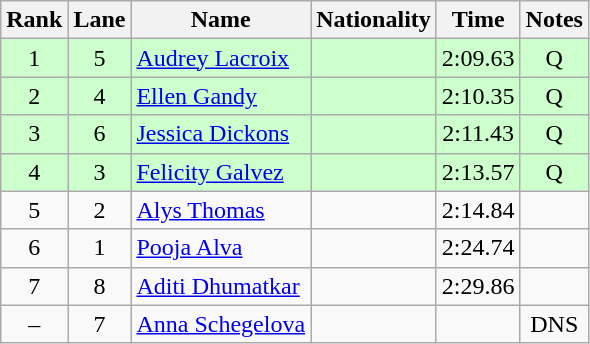<table class="wikitable sortable" style="text-align:center">
<tr>
<th>Rank</th>
<th>Lane</th>
<th>Name</th>
<th>Nationality</th>
<th>Time</th>
<th>Notes</th>
</tr>
<tr style="background:#cfc;">
<td>1</td>
<td>5</td>
<td align=left><a href='#'>Audrey Lacroix</a></td>
<td align=left></td>
<td>2:09.63</td>
<td>Q</td>
</tr>
<tr style="background:#cfc;">
<td>2</td>
<td>4</td>
<td align=left><a href='#'>Ellen Gandy</a></td>
<td align=left></td>
<td>2:10.35</td>
<td>Q</td>
</tr>
<tr style="background:#cfc;">
<td>3</td>
<td>6</td>
<td align=left><a href='#'>Jessica Dickons</a></td>
<td align=left></td>
<td>2:11.43</td>
<td>Q</td>
</tr>
<tr style="background:#cfc;">
<td>4</td>
<td>3</td>
<td align=left><a href='#'>Felicity Galvez</a></td>
<td align=left></td>
<td>2:13.57</td>
<td>Q</td>
</tr>
<tr>
<td>5</td>
<td>2</td>
<td align=left><a href='#'>Alys Thomas</a></td>
<td align=left></td>
<td>2:14.84</td>
<td></td>
</tr>
<tr>
<td>6</td>
<td>1</td>
<td align=left><a href='#'>Pooja Alva</a></td>
<td align=left></td>
<td>2:24.74</td>
<td></td>
</tr>
<tr>
<td>7</td>
<td>8</td>
<td align=left><a href='#'>Aditi Dhumatkar</a></td>
<td align=left></td>
<td>2:29.86</td>
<td></td>
</tr>
<tr>
<td>–</td>
<td>7</td>
<td align=left><a href='#'>Anna Schegelova</a></td>
<td align=left></td>
<td></td>
<td>DNS</td>
</tr>
</table>
